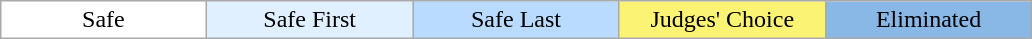<table class="wikitable" style="margin:1em auto; text-align:center;">
<tr>
<td bgcolor="FFFFFF" width="15%">Safe</td>
<td bgcolor="E0F0FF" width="15%">Safe First</td>
<td bgcolor="B8DBFF" width="15%">Safe Last</td>
<td bgcolor="FBF373" width="15%">Judges' Choice</td>
<td bgcolor="8AB8E6" width="15%">Eliminated</td>
</tr>
</table>
